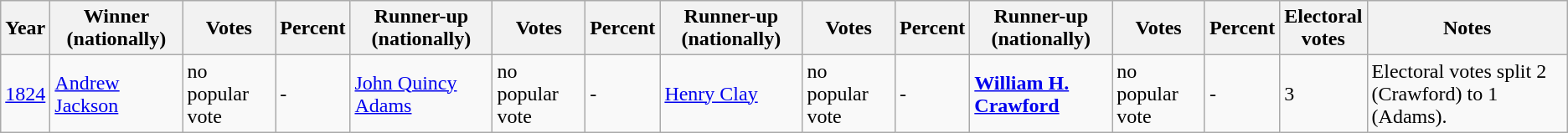<table class="wikitable sortable">
<tr>
<th data-sort-type="number">Year</th>
<th>Winner (nationally)</th>
<th data-sort-type="number">Votes</th>
<th data-sort-type="number">Percent</th>
<th>Runner-up (nationally)</th>
<th data-sort-type="number">Votes</th>
<th data-sort-type="number">Percent</th>
<th>Runner-up (nationally)</th>
<th data-sort-type="number">Votes</th>
<th data-sort-type="number">Percent</th>
<th>Runner-up (nationally)</th>
<th data-sort-type="number">Votes</th>
<th data-sort-type="number">Percent</th>
<th data-sort-type="number">Electoral<br>votes</th>
<th class="unsortable">Notes</th>
</tr>
<tr>
<td style"text-align:left"><a href='#'>1824</a></td>
<td><a href='#'>Andrew Jackson</a></td>
<td>no popular vote</td>
<td>-</td>
<td><a href='#'>John Quincy Adams</a></td>
<td>no popular vote</td>
<td>-</td>
<td><a href='#'>Henry Clay</a></td>
<td>no popular vote</td>
<td>-</td>
<td><strong><a href='#'>William H. Crawford</a></strong></td>
<td>no popular vote</td>
<td>-</td>
<td>3</td>
<td>Electoral votes split 2 (Crawford) to 1 (Adams).</td>
</tr>
</table>
